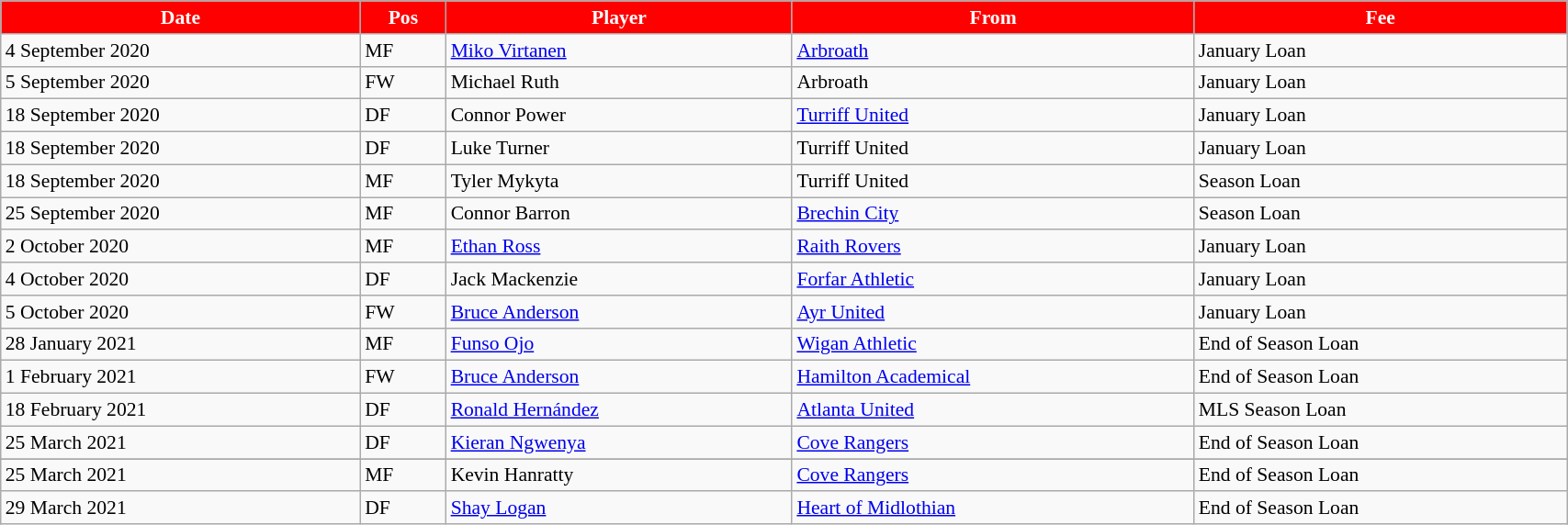<table class="wikitable" style="text-align:center; font-size:90%;width:90%; text-align:left">
<tr>
<th style="background:#FF0000; color:#FFFFFF;" scope="col"><strong>Date</strong></th>
<th style="background:#FF0000; color:#FFFFFF;" scope="col"><strong>Pos</strong></th>
<th style="background:#FF0000; color:#FFFFFF;" scope="col"><strong>Player</strong></th>
<th style="background:#FF0000; color:#FFFFFF;" scope="col"><strong>From</strong></th>
<th style="background:#FF0000; color:#FFFFFF;" scope="col"><strong>Fee</strong></th>
</tr>
<tr>
<td>4 September 2020</td>
<td>MF</td>
<td> <a href='#'>Miko Virtanen</a></td>
<td> <a href='#'>Arbroath</a></td>
<td>January Loan</td>
</tr>
<tr>
<td>5 September 2020</td>
<td>FW</td>
<td> Michael Ruth</td>
<td> Arbroath</td>
<td>January Loan</td>
</tr>
<tr>
<td>18 September 2020</td>
<td>DF</td>
<td> Connor Power</td>
<td> <a href='#'>Turriff United</a></td>
<td>January Loan</td>
</tr>
<tr>
<td>18 September 2020</td>
<td>DF</td>
<td> Luke Turner</td>
<td> Turriff United</td>
<td>January Loan</td>
</tr>
<tr>
<td>18 September 2020</td>
<td>MF</td>
<td> Tyler Mykyta</td>
<td> Turriff United</td>
<td>Season Loan</td>
</tr>
<tr>
<td>25 September 2020</td>
<td>MF</td>
<td> Connor Barron</td>
<td> <a href='#'>Brechin City</a></td>
<td>Season Loan</td>
</tr>
<tr>
<td>2 October 2020</td>
<td>MF</td>
<td> <a href='#'>Ethan Ross</a></td>
<td> <a href='#'>Raith Rovers</a></td>
<td>January Loan</td>
</tr>
<tr>
<td>4 October 2020</td>
<td>DF</td>
<td> Jack Mackenzie</td>
<td> <a href='#'>Forfar Athletic</a></td>
<td>January Loan</td>
</tr>
<tr>
<td>5 October 2020</td>
<td>FW</td>
<td> <a href='#'>Bruce Anderson</a></td>
<td> <a href='#'>Ayr United</a></td>
<td>January Loan</td>
</tr>
<tr>
<td>28 January 2021</td>
<td>MF</td>
<td> <a href='#'>Funso Ojo</a></td>
<td> <a href='#'>Wigan Athletic</a></td>
<td>End of Season Loan</td>
</tr>
<tr>
<td>1 February 2021</td>
<td>FW</td>
<td> <a href='#'>Bruce Anderson</a></td>
<td> <a href='#'>Hamilton Academical</a></td>
<td>End of Season Loan</td>
</tr>
<tr>
<td>18 February 2021</td>
<td>DF</td>
<td> <a href='#'>Ronald Hernández</a></td>
<td> <a href='#'>Atlanta United</a></td>
<td>MLS Season Loan</td>
</tr>
<tr>
<td>25 March 2021</td>
<td>DF</td>
<td> <a href='#'>Kieran Ngwenya</a></td>
<td> <a href='#'>Cove Rangers</a></td>
<td>End of Season Loan</td>
</tr>
<tr>
</tr>
<tr>
<td>25 March 2021</td>
<td>MF</td>
<td> Kevin Hanratty</td>
<td> <a href='#'>Cove Rangers</a></td>
<td>End of Season Loan</td>
</tr>
<tr>
<td>29 March 2021</td>
<td>DF</td>
<td> <a href='#'>Shay Logan</a></td>
<td> <a href='#'>Heart of Midlothian</a></td>
<td>End of Season Loan</td>
</tr>
</table>
